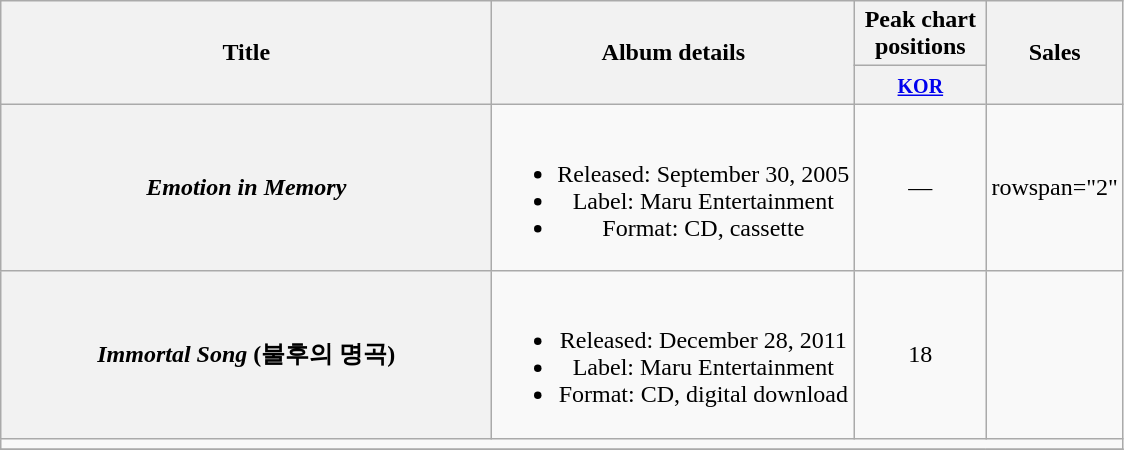<table class="wikitable plainrowheaders" style="text-align:center;">
<tr>
<th scope="col" rowspan="2" style="width:20em;">Title</th>
<th scope="col" rowspan="2">Album details</th>
<th scope="col" colspan="1" style="width:5em;">Peak chart positions</th>
<th scope="col" rowspan="2">Sales</th>
</tr>
<tr>
<th><small><a href='#'>KOR</a></small><br></th>
</tr>
<tr>
<th scope="row"><em>Emotion in Memory</em></th>
<td><br><ul><li>Released: September 30, 2005</li><li>Label: Maru Entertainment</li><li>Format: CD, cassette</li></ul></td>
<td>—</td>
<td>rowspan="2" </td>
</tr>
<tr>
<th scope="row"><em>Immortal Song</em> (불후의 명곡)</th>
<td><br><ul><li>Released: December 28, 2011</li><li>Label: Maru Entertainment</li><li>Format: CD, digital download</li></ul></td>
<td>18</td>
</tr>
<tr>
<td colspan="4"></td>
</tr>
<tr>
</tr>
</table>
